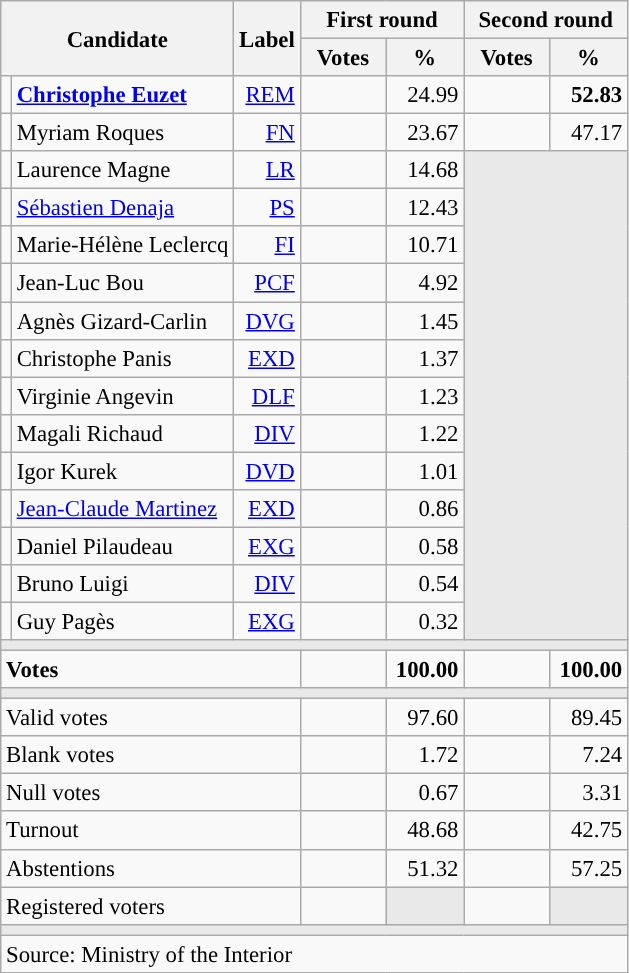<table class="wikitable" style="text-align:right;font-size:95%;">
<tr>
<th rowspan="2" colspan="2">Candidate</th>
<th rowspan="2">Label</th>
<th colspan="2">First round</th>
<th colspan="2">Second round</th>
</tr>
<tr>
<th style="width:50px;">Votes</th>
<th style="width:45px;">%</th>
<th style="width:50px;">Votes</th>
<th style="width:45px;">%</th>
</tr>
<tr>
<td style="color:inherit;background:"></td>
<td style="text-align:left;"><strong><a href='#'>Christophe Euzet</a></strong></td>
<td><a href='#'>REM</a></td>
<td></td>
<td>24.99</td>
<td><strong></strong></td>
<td><strong>52.83</strong></td>
</tr>
<tr>
<td style="color:inherit;background:"></td>
<td style="text-align:left;">Myriam Roques</td>
<td><a href='#'>FN</a></td>
<td></td>
<td>23.67</td>
<td></td>
<td>47.17</td>
</tr>
<tr>
<td style="color:inherit;background:"></td>
<td style="text-align:left;">Laurence Magne</td>
<td><a href='#'>LR</a></td>
<td></td>
<td>14.68</td>
<td colspan="2" rowspan="13" style="background:#E9E9E9;"></td>
</tr>
<tr>
<td style="color:inherit;background:"></td>
<td style="text-align:left;"><a href='#'>Sébastien Denaja</a></td>
<td><a href='#'>PS</a></td>
<td></td>
<td>12.43</td>
</tr>
<tr>
<td style="color:inherit;background:"></td>
<td style="text-align:left;">Marie-Hélène Leclercq</td>
<td><a href='#'>FI</a></td>
<td></td>
<td>10.71</td>
</tr>
<tr>
<td style="color:inherit;background:"></td>
<td style="text-align:left;">Jean-Luc Bou</td>
<td><a href='#'>PCF</a></td>
<td></td>
<td>4.92</td>
</tr>
<tr>
<td style="color:inherit;background:"></td>
<td style="text-align:left;">Agnès Gizard-Carlin</td>
<td><a href='#'>DVG</a></td>
<td></td>
<td>1.45</td>
</tr>
<tr>
<td style="color:inherit;background:"></td>
<td style="text-align:left;">Christophe Panis</td>
<td><a href='#'>EXD</a></td>
<td></td>
<td>1.37</td>
</tr>
<tr>
<td style="color:inherit;background:"></td>
<td style="text-align:left;">Virginie Angevin</td>
<td><a href='#'>DLF</a></td>
<td></td>
<td>1.23</td>
</tr>
<tr>
<td style="color:inherit;background:"></td>
<td style="text-align:left;">Magali Richaud</td>
<td><a href='#'>DIV</a></td>
<td></td>
<td>1.22</td>
</tr>
<tr>
<td style="color:inherit;background:"></td>
<td style="text-align:left;">Igor Kurek</td>
<td><a href='#'>DVD</a></td>
<td></td>
<td>1.01</td>
</tr>
<tr>
<td style="color:inherit;background:"></td>
<td style="text-align:left;"><a href='#'>Jean-Claude Martinez</a></td>
<td><a href='#'>EXD</a></td>
<td></td>
<td>0.86</td>
</tr>
<tr>
<td style="color:inherit;background:"></td>
<td style="text-align:left;">Daniel Pilaudeau</td>
<td><a href='#'>EXG</a></td>
<td></td>
<td>0.58</td>
</tr>
<tr>
<td style="color:inherit;background:"></td>
<td style="text-align:left;">Bruno Luigi</td>
<td><a href='#'>DIV</a></td>
<td></td>
<td>0.54</td>
</tr>
<tr>
<td style="color:inherit;background:"></td>
<td style="text-align:left;">Guy Pagès</td>
<td><a href='#'>EXG</a></td>
<td></td>
<td>0.32</td>
</tr>
<tr>
<td colspan="7" style="background:#E9E9E9;"></td>
</tr>
<tr style="font-weight:bold;">
<td colspan="3" style="text-align:left;">Votes</td>
<td></td>
<td>100.00</td>
<td></td>
<td>100.00</td>
</tr>
<tr>
<td colspan="7" style="background:#E9E9E9;"></td>
</tr>
<tr>
<td colspan="3" style="text-align:left;">Valid votes</td>
<td></td>
<td>97.60</td>
<td></td>
<td>89.45</td>
</tr>
<tr>
<td colspan="3" style="text-align:left;">Blank votes</td>
<td></td>
<td>1.72</td>
<td></td>
<td>7.24</td>
</tr>
<tr>
<td colspan="3" style="text-align:left;">Null votes</td>
<td></td>
<td>0.67</td>
<td></td>
<td>3.31</td>
</tr>
<tr>
<td colspan="3" style="text-align:left;">Turnout</td>
<td></td>
<td>48.68</td>
<td></td>
<td>42.75</td>
</tr>
<tr>
<td colspan="3" style="text-align:left;">Abstentions</td>
<td></td>
<td>51.32</td>
<td></td>
<td>57.25</td>
</tr>
<tr>
<td colspan="3" style="text-align:left;">Registered voters</td>
<td></td>
<td style="color:inherit;background:#E9E9E9;"></td>
<td></td>
<td style="color:inherit;background:#E9E9E9;"></td>
</tr>
<tr>
<td colspan="7" style="background:#E9E9E9;"></td>
</tr>
<tr>
<td colspan="7" style="text-align:left;">Source: Ministry of the Interior<br></td>
</tr>
</table>
